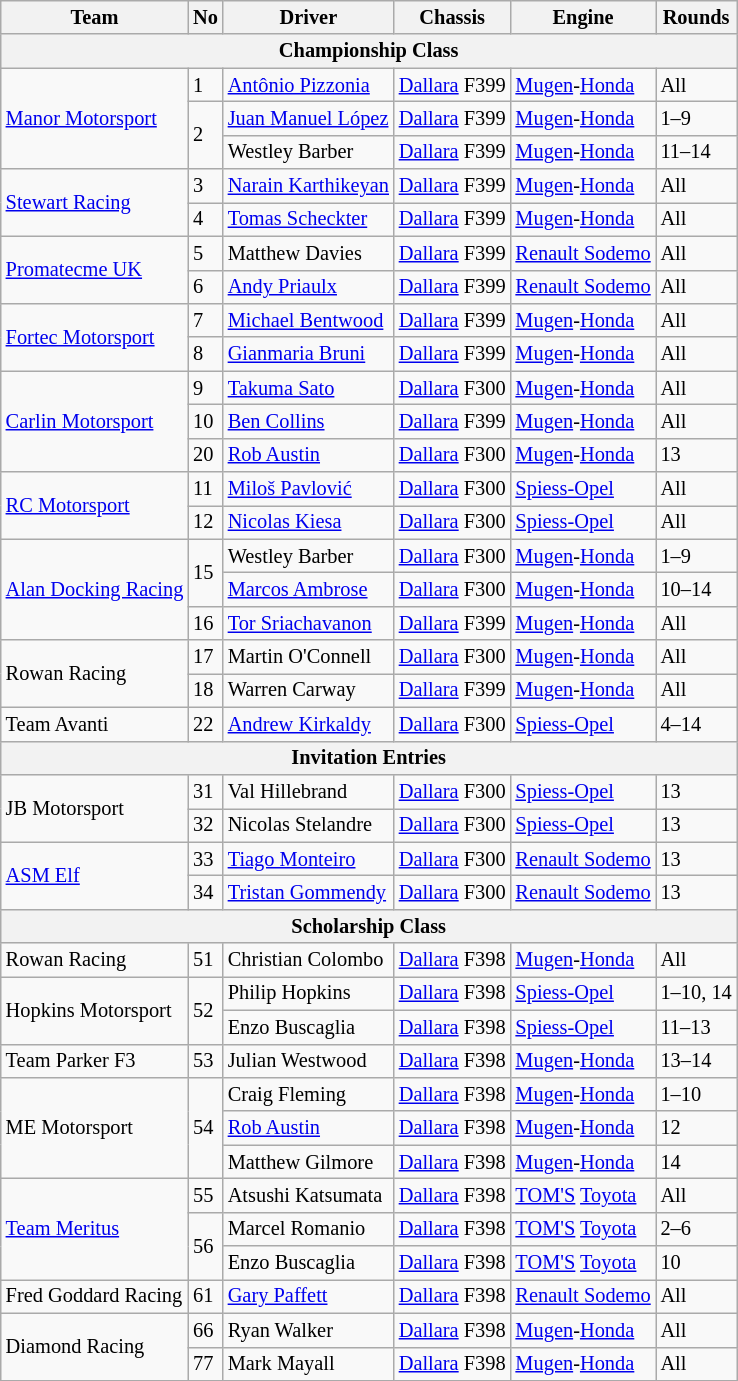<table class="wikitable" style="font-size: 85%;">
<tr>
<th>Team</th>
<th>No</th>
<th>Driver</th>
<th>Chassis</th>
<th>Engine</th>
<th>Rounds</th>
</tr>
<tr>
<th colspan=6>Championship Class</th>
</tr>
<tr>
<td rowspan=3> <a href='#'>Manor Motorsport</a></td>
<td>1</td>
<td> <a href='#'>Antônio Pizzonia</a></td>
<td nowrap><a href='#'>Dallara</a> F399</td>
<td><a href='#'>Mugen</a>-<a href='#'>Honda</a></td>
<td>All</td>
</tr>
<tr>
<td rowspan=2>2</td>
<td nowrap> <a href='#'>Juan Manuel López</a></td>
<td><a href='#'>Dallara</a> F399</td>
<td><a href='#'>Mugen</a>-<a href='#'>Honda</a></td>
<td>1–9</td>
</tr>
<tr>
<td> Westley Barber</td>
<td><a href='#'>Dallara</a> F399</td>
<td><a href='#'>Mugen</a>-<a href='#'>Honda</a></td>
<td>11–14</td>
</tr>
<tr>
<td rowspan=2> <a href='#'>Stewart Racing</a></td>
<td>3</td>
<td> <a href='#'>Narain Karthikeyan</a></td>
<td><a href='#'>Dallara</a> F399</td>
<td><a href='#'>Mugen</a>-<a href='#'>Honda</a></td>
<td>All</td>
</tr>
<tr>
<td>4</td>
<td> <a href='#'>Tomas Scheckter</a></td>
<td><a href='#'>Dallara</a> F399</td>
<td><a href='#'>Mugen</a>-<a href='#'>Honda</a></td>
<td>All</td>
</tr>
<tr>
<td rowspan=2> <a href='#'>Promatecme UK</a></td>
<td>5</td>
<td> Matthew Davies</td>
<td><a href='#'>Dallara</a> F399</td>
<td><a href='#'>Renault Sodemo</a></td>
<td>All</td>
</tr>
<tr>
<td>6</td>
<td> <a href='#'>Andy Priaulx</a></td>
<td><a href='#'>Dallara</a> F399</td>
<td><a href='#'>Renault Sodemo</a></td>
<td>All</td>
</tr>
<tr>
<td rowspan=2> <a href='#'>Fortec Motorsport</a></td>
<td>7</td>
<td> <a href='#'>Michael Bentwood</a></td>
<td><a href='#'>Dallara</a> F399</td>
<td><a href='#'>Mugen</a>-<a href='#'>Honda</a></td>
<td>All</td>
</tr>
<tr>
<td>8</td>
<td> <a href='#'>Gianmaria Bruni</a></td>
<td><a href='#'>Dallara</a> F399</td>
<td><a href='#'>Mugen</a>-<a href='#'>Honda</a></td>
<td>All</td>
</tr>
<tr>
<td rowspan=3> <a href='#'>Carlin Motorsport</a></td>
<td>9</td>
<td> <a href='#'>Takuma Sato</a></td>
<td><a href='#'>Dallara</a> F300</td>
<td><a href='#'>Mugen</a>-<a href='#'>Honda</a></td>
<td>All</td>
</tr>
<tr>
<td>10</td>
<td> <a href='#'>Ben Collins</a></td>
<td><a href='#'>Dallara</a> F399</td>
<td><a href='#'>Mugen</a>-<a href='#'>Honda</a></td>
<td>All</td>
</tr>
<tr>
<td>20</td>
<td> <a href='#'>Rob Austin</a></td>
<td><a href='#'>Dallara</a> F300</td>
<td><a href='#'>Mugen</a>-<a href='#'>Honda</a></td>
<td>13</td>
</tr>
<tr>
<td rowspan=2> <a href='#'>RC Motorsport</a></td>
<td>11</td>
<td> <a href='#'>Miloš Pavlović</a></td>
<td><a href='#'>Dallara</a> F300</td>
<td><a href='#'>Spiess-Opel</a></td>
<td>All</td>
</tr>
<tr>
<td>12</td>
<td> <a href='#'>Nicolas Kiesa</a></td>
<td><a href='#'>Dallara</a> F300</td>
<td><a href='#'>Spiess-Opel</a></td>
<td>All</td>
</tr>
<tr>
<td rowspan=3> <a href='#'>Alan Docking Racing</a></td>
<td rowspan=2>15</td>
<td> Westley Barber</td>
<td><a href='#'>Dallara</a> F300</td>
<td><a href='#'>Mugen</a>-<a href='#'>Honda</a></td>
<td>1–9</td>
</tr>
<tr>
<td> <a href='#'>Marcos Ambrose</a></td>
<td><a href='#'>Dallara</a> F300</td>
<td><a href='#'>Mugen</a>-<a href='#'>Honda</a></td>
<td>10–14</td>
</tr>
<tr>
<td>16</td>
<td> <a href='#'>Tor Sriachavanon</a></td>
<td><a href='#'>Dallara</a> F399</td>
<td><a href='#'>Mugen</a>-<a href='#'>Honda</a></td>
<td>All</td>
</tr>
<tr>
<td rowspan=2> Rowan Racing</td>
<td>17</td>
<td> Martin O'Connell</td>
<td><a href='#'>Dallara</a> F300</td>
<td><a href='#'>Mugen</a>-<a href='#'>Honda</a></td>
<td>All</td>
</tr>
<tr>
<td>18</td>
<td> Warren Carway</td>
<td><a href='#'>Dallara</a> F399</td>
<td><a href='#'>Mugen</a>-<a href='#'>Honda</a></td>
<td>All</td>
</tr>
<tr>
<td> Team Avanti</td>
<td>22</td>
<td> <a href='#'>Andrew Kirkaldy</a></td>
<td><a href='#'>Dallara</a> F300</td>
<td><a href='#'>Spiess-Opel</a></td>
<td>4–14</td>
</tr>
<tr>
<th colspan=6>Invitation Entries</th>
</tr>
<tr>
<td rowspan=2> JB Motorsport</td>
<td>31</td>
<td> Val Hillebrand</td>
<td><a href='#'>Dallara</a> F300</td>
<td><a href='#'>Spiess-Opel</a></td>
<td>13</td>
</tr>
<tr>
<td>32</td>
<td> Nicolas Stelandre</td>
<td><a href='#'>Dallara</a> F300</td>
<td><a href='#'>Spiess-Opel</a></td>
<td>13</td>
</tr>
<tr>
<td rowspan=2> <a href='#'>ASM Elf</a></td>
<td>33</td>
<td> <a href='#'>Tiago Monteiro</a></td>
<td><a href='#'>Dallara</a> F300</td>
<td><a href='#'>Renault Sodemo</a></td>
<td>13</td>
</tr>
<tr>
<td>34</td>
<td> <a href='#'>Tristan Gommendy</a></td>
<td><a href='#'>Dallara</a> F300</td>
<td><a href='#'>Renault Sodemo</a></td>
<td>13</td>
</tr>
<tr>
<th colspan=6>Scholarship Class</th>
</tr>
<tr>
<td> Rowan Racing</td>
<td>51</td>
<td> Christian Colombo</td>
<td><a href='#'>Dallara</a> F398</td>
<td><a href='#'>Mugen</a>-<a href='#'>Honda</a></td>
<td>All</td>
</tr>
<tr>
<td rowspan=2> Hopkins Motorsport</td>
<td rowspan=2>52</td>
<td> Philip Hopkins</td>
<td><a href='#'>Dallara</a> F398</td>
<td><a href='#'>Spiess-Opel</a></td>
<td>1–10, 14</td>
</tr>
<tr>
<td> Enzo Buscaglia</td>
<td><a href='#'>Dallara</a> F398</td>
<td><a href='#'>Spiess-Opel</a></td>
<td>11–13</td>
</tr>
<tr>
<td> Team Parker F3</td>
<td>53</td>
<td> Julian Westwood</td>
<td><a href='#'>Dallara</a> F398</td>
<td><a href='#'>Mugen</a>-<a href='#'>Honda</a></td>
<td>13–14</td>
</tr>
<tr>
<td rowspan=3> ME Motorsport</td>
<td rowspan=3>54</td>
<td> Craig Fleming</td>
<td><a href='#'>Dallara</a> F398</td>
<td><a href='#'>Mugen</a>-<a href='#'>Honda</a></td>
<td>1–10</td>
</tr>
<tr>
<td> <a href='#'>Rob Austin</a></td>
<td><a href='#'>Dallara</a> F398</td>
<td><a href='#'>Mugen</a>-<a href='#'>Honda</a></td>
<td>12</td>
</tr>
<tr>
<td> Matthew Gilmore</td>
<td><a href='#'>Dallara</a> F398</td>
<td><a href='#'>Mugen</a>-<a href='#'>Honda</a></td>
<td>14</td>
</tr>
<tr>
<td rowspan=3> <a href='#'>Team Meritus</a></td>
<td>55</td>
<td> Atsushi Katsumata</td>
<td><a href='#'>Dallara</a> F398</td>
<td><a href='#'>TOM'S</a> <a href='#'>Toyota</a></td>
<td>All</td>
</tr>
<tr>
<td rowspan=2>56</td>
<td> Marcel Romanio</td>
<td><a href='#'>Dallara</a> F398</td>
<td><a href='#'>TOM'S</a> <a href='#'>Toyota</a></td>
<td>2–6</td>
</tr>
<tr>
<td> Enzo Buscaglia</td>
<td><a href='#'>Dallara</a> F398</td>
<td><a href='#'>TOM'S</a> <a href='#'>Toyota</a></td>
<td>10</td>
</tr>
<tr>
<td nowrap> Fred Goddard Racing</td>
<td>61</td>
<td> <a href='#'>Gary Paffett</a></td>
<td><a href='#'>Dallara</a> F398</td>
<td><a href='#'>Renault Sodemo</a></td>
<td>All</td>
</tr>
<tr>
<td rowspan=2> Diamond Racing</td>
<td>66</td>
<td> Ryan Walker</td>
<td><a href='#'>Dallara</a> F398</td>
<td><a href='#'>Mugen</a>-<a href='#'>Honda</a></td>
<td>All</td>
</tr>
<tr>
<td>77</td>
<td> Mark Mayall</td>
<td><a href='#'>Dallara</a> F398</td>
<td><a href='#'>Mugen</a>-<a href='#'>Honda</a></td>
<td>All</td>
</tr>
<tr>
</tr>
</table>
